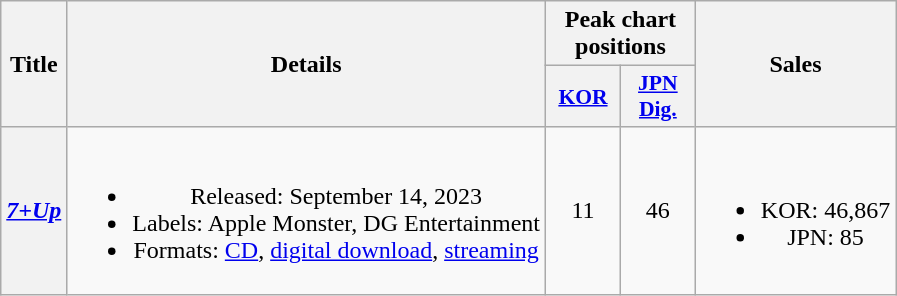<table class="wikitable plainrowheaders" style="text-align:center">
<tr>
<th scope="col" rowspan="2">Title</th>
<th scope="col" rowspan="2">Details</th>
<th scope="col" colspan="2">Peak chart positions</th>
<th scope="col" rowspan="2">Sales</th>
</tr>
<tr>
<th scope="col" style="font-size:90%; width:3em"><a href='#'>KOR</a><br></th>
<th scope="col" style="font-size:90%; width:3em"><a href='#'>JPN<br>Dig.</a><br></th>
</tr>
<tr>
<th scope="row"><em><a href='#'>7+Up</a></em></th>
<td><br><ul><li>Released: September 14, 2023 </li><li>Labels: Apple Monster, DG Entertainment</li><li>Formats: <a href='#'>CD</a>, <a href='#'>digital download</a>, <a href='#'>streaming</a></li></ul></td>
<td>11</td>
<td>46</td>
<td><br><ul><li>KOR: 46,867</li><li>JPN: 85 </li></ul></td>
</tr>
</table>
